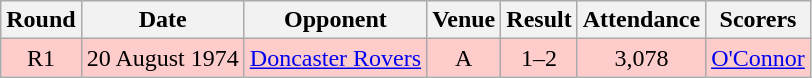<table class="wikitable" style="font-size:100%; text-align:center">
<tr>
<th>Round</th>
<th>Date</th>
<th>Opponent</th>
<th>Venue</th>
<th>Result</th>
<th>Attendance</th>
<th>Scorers</th>
</tr>
<tr style="background-color: #FFCCCC;">
<td>R1</td>
<td>20 August 1974</td>
<td><a href='#'>Doncaster Rovers</a></td>
<td>A</td>
<td>1–2</td>
<td>3,078</td>
<td><a href='#'>O'Connor</a></td>
</tr>
</table>
